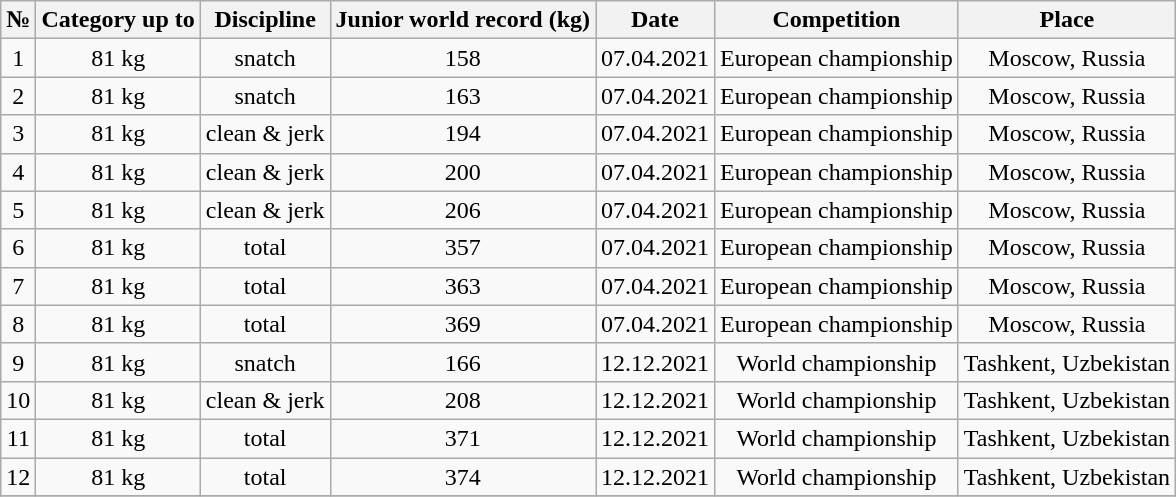<table class="wikitable" style="text-align:center;">
<tr>
<th>№</th>
<th>Category up to</th>
<th>Discipline</th>
<th>Junior world record (kg)</th>
<th>Date</th>
<th>Competition</th>
<th>Place</th>
</tr>
<tr>
<td>1</td>
<td>81 kg</td>
<td>snatch</td>
<td>158</td>
<td>07.04.2021</td>
<td>European championship</td>
<td>Moscow, Russia</td>
</tr>
<tr>
<td>2</td>
<td>81 kg</td>
<td>snatch</td>
<td>163</td>
<td>07.04.2021</td>
<td>European championship</td>
<td>Moscow, Russia</td>
</tr>
<tr>
<td>3</td>
<td>81 kg</td>
<td>clean & jerk</td>
<td>194</td>
<td>07.04.2021</td>
<td>European championship</td>
<td>Moscow, Russia</td>
</tr>
<tr>
<td>4</td>
<td>81 kg</td>
<td>clean & jerk</td>
<td>200</td>
<td>07.04.2021</td>
<td>European championship</td>
<td>Moscow, Russia</td>
</tr>
<tr>
<td>5</td>
<td>81 kg</td>
<td>clean & jerk</td>
<td>206</td>
<td>07.04.2021</td>
<td>European championship</td>
<td>Moscow, Russia</td>
</tr>
<tr>
<td>6</td>
<td>81 kg</td>
<td>total</td>
<td>357</td>
<td>07.04.2021</td>
<td>European championship</td>
<td>Moscow, Russia</td>
</tr>
<tr>
<td>7</td>
<td>81 kg</td>
<td>total</td>
<td>363</td>
<td>07.04.2021</td>
<td>European championship</td>
<td>Moscow, Russia</td>
</tr>
<tr>
<td>8</td>
<td>81 kg</td>
<td>total</td>
<td>369</td>
<td>07.04.2021</td>
<td>European championship</td>
<td>Moscow, Russia</td>
</tr>
<tr>
<td>9</td>
<td>81 kg</td>
<td>snatch</td>
<td>166</td>
<td>12.12.2021</td>
<td>World championship</td>
<td>Tashkent, Uzbekistan</td>
</tr>
<tr>
<td>10</td>
<td>81 kg</td>
<td>clean & jerk</td>
<td>208</td>
<td>12.12.2021</td>
<td>World championship</td>
<td>Tashkent, Uzbekistan</td>
</tr>
<tr>
<td>11</td>
<td>81 kg</td>
<td>total</td>
<td>371</td>
<td>12.12.2021</td>
<td>World championship</td>
<td>Tashkent, Uzbekistan</td>
</tr>
<tr>
<td>12</td>
<td>81 kg</td>
<td>total</td>
<td>374</td>
<td>12.12.2021</td>
<td>World championship</td>
<td>Tashkent, Uzbekistan</td>
</tr>
<tr>
</tr>
</table>
